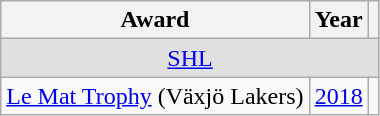<table class="wikitable">
<tr>
<th>Award</th>
<th>Year</th>
<th></th>
</tr>
<tr ALIGN="center" bgcolor="#e0e0e0">
<td colspan="3"><a href='#'>SHL</a></td>
</tr>
<tr>
<td><a href='#'>Le Mat Trophy</a> (Växjö Lakers)</td>
<td><a href='#'>2018</a></td>
<td></td>
</tr>
</table>
